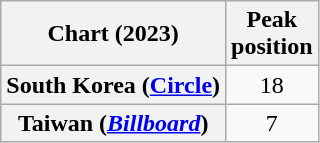<table class="wikitable sortable plainrowheaders" style="text-align:center">
<tr>
<th scope="col">Chart (2023)</th>
<th scope="col">Peak<br>position</th>
</tr>
<tr>
<th scope="row">South Korea (<a href='#'>Circle</a>)</th>
<td>18</td>
</tr>
<tr>
<th scope="row">Taiwan (<em><a href='#'>Billboard</a></em>)</th>
<td>7</td>
</tr>
</table>
